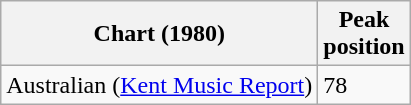<table class="wikitable sortable plainrowheaders">
<tr>
<th scope="col">Chart (1980)</th>
<th scope="col">Peak<br>position</th>
</tr>
<tr>
<td>Australian (<a href='#'>Kent Music Report</a>)</td>
<td>78</td>
</tr>
</table>
